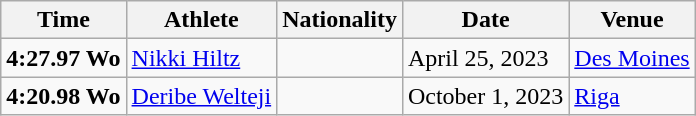<table class="wikitable">
<tr>
<th>Time</th>
<th>Athlete</th>
<th>Nationality</th>
<th>Date</th>
<th>Venue</th>
</tr>
<tr>
<td><strong>4:27.97 Wo</strong></td>
<td><a href='#'>Nikki Hiltz</a></td>
<td></td>
<td>April 25, 2023</td>
<td><a href='#'>Des Moines</a></td>
</tr>
<tr>
<td><strong>4:20.98 Wo</strong></td>
<td><a href='#'>Deribe Welteji</a></td>
<td></td>
<td>October 1, 2023</td>
<td><a href='#'>Riga</a></td>
</tr>
</table>
